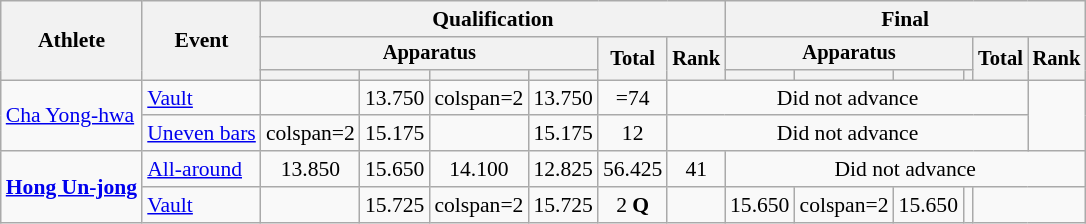<table class="wikitable" style="font-size:90%">
<tr>
<th rowspan="3">Athlete</th>
<th rowspan="3">Event</th>
<th colspan=6>Qualification</th>
<th colspan=6>Final</th>
</tr>
<tr style="font-size:95%">
<th colspan=4>Apparatus</th>
<th rowspan=2>Total</th>
<th rowspan=2>Rank</th>
<th colspan=4>Apparatus</th>
<th rowspan=2>Total</th>
<th rowspan=2>Rank</th>
</tr>
<tr style="font-size:95%">
<th></th>
<th></th>
<th></th>
<th></th>
<th></th>
<th></th>
<th></th>
<th></th>
</tr>
<tr align=center>
<td align=left rowspan=2><a href='#'>Cha Yong-hwa</a></td>
<td align=left><a href='#'>Vault</a></td>
<td></td>
<td>13.750</td>
<td>colspan=2 </td>
<td>13.750</td>
<td>=74</td>
<td colspan=6>Did not advance</td>
</tr>
<tr align=center>
<td align=left><a href='#'>Uneven bars</a></td>
<td>colspan=2 </td>
<td>15.175</td>
<td></td>
<td>15.175</td>
<td>12</td>
<td colspan=6>Did not advance</td>
</tr>
<tr align=center>
<td align=left rowspan=2><strong><a href='#'>Hong Un-jong</a></strong></td>
<td align=left><a href='#'>All-around</a></td>
<td>13.850</td>
<td>15.650</td>
<td>14.100</td>
<td>12.825</td>
<td>56.425</td>
<td>41</td>
<td colspan=6>Did not advance</td>
</tr>
<tr align=center>
<td align=left><a href='#'>Vault</a></td>
<td></td>
<td>15.725</td>
<td>colspan=2 </td>
<td>15.725</td>
<td>2 <strong>Q</strong></td>
<td></td>
<td>15.650</td>
<td>colspan=2 </td>
<td>15.650</td>
<td></td>
</tr>
</table>
